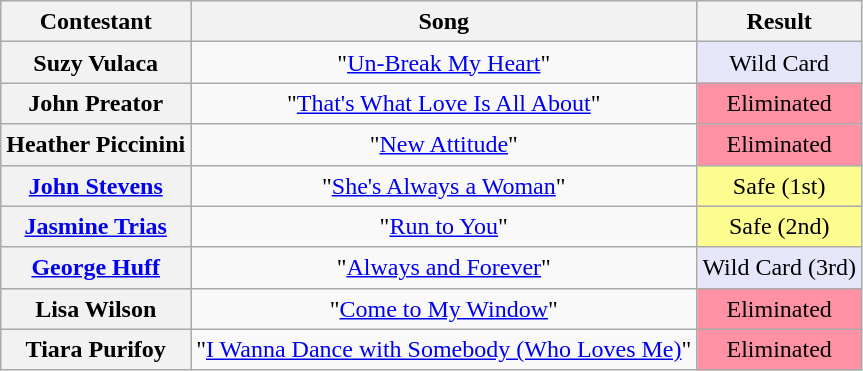<table class="wikitable" style="text-align:center; line-height:20px;">
<tr>
<th scope="col">Contestant</th>
<th scope="col">Song</th>
<th scope="col">Result</th>
</tr>
<tr>
<th scope="row">Suzy Vulaca</th>
<td>"<a href='#'>Un-Break My Heart</a>"</td>
<td bgcolor="E6E6FA">Wild Card</td>
</tr>
<tr>
<th scope="row">John Preator</th>
<td>"<a href='#'>That's What Love Is All About</a>"</td>
<td bgcolor="FF91A4">Eliminated</td>
</tr>
<tr>
<th scope="row">Heather Piccinini</th>
<td>"<a href='#'>New Attitude</a>"</td>
<td bgcolor="FF91A4">Eliminated</td>
</tr>
<tr>
<th scope="row"><a href='#'>John Stevens</a></th>
<td>"<a href='#'>She's Always a Woman</a>"</td>
<td style="background:#fdfc8f;">Safe (1st)</td>
</tr>
<tr>
<th scope="row"><a href='#'>Jasmine Trias</a></th>
<td>"<a href='#'>Run to You</a>"</td>
<td style="background:#fdfc8f;">Safe (2nd)</td>
</tr>
<tr>
<th scope="row"><a href='#'>George Huff</a></th>
<td>"<a href='#'>Always and Forever</a>"</td>
<td bgcolor="E6E6FA">Wild Card (3rd)</td>
</tr>
<tr>
<th scope="row">Lisa Wilson</th>
<td>"<a href='#'>Come to My Window</a>"</td>
<td bgcolor="FF91A4">Eliminated</td>
</tr>
<tr>
<th scope="row">Tiara Purifoy</th>
<td>"<a href='#'>I Wanna Dance with Somebody (Who Loves Me)</a>"</td>
<td bgcolor="FF91A4">Eliminated</td>
</tr>
</table>
